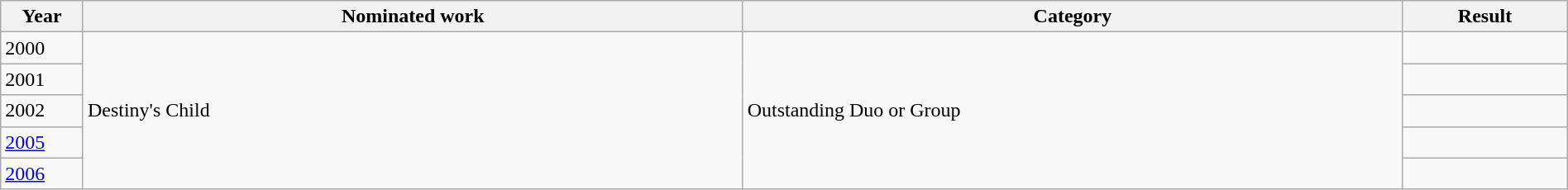<table class="wikitable" width="100%">
<tr>
<th width="5%">Year</th>
<th width="40%">Nominated work</th>
<th width="40%">Category</th>
<th width="10%">Result</th>
</tr>
<tr>
<td>2000</td>
<td rowspan="5">Destiny's Child</td>
<td rowspan="5">Outstanding Duo or Group</td>
<td></td>
</tr>
<tr>
<td>2001</td>
<td></td>
</tr>
<tr>
<td>2002</td>
<td></td>
</tr>
<tr>
<td><a href='#'>2005</a></td>
<td></td>
</tr>
<tr>
<td><a href='#'>2006</a></td>
<td></td>
</tr>
</table>
